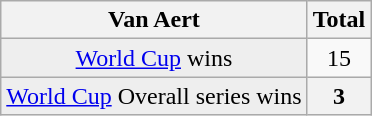<table class="wikitable plainrowheaders">
<tr>
<th scope="col">Van Aert</th>
<th scope="col">Total</th>
</tr>
<tr style="text-align:center;">
<td style="background:#eeeeee"><a href='#'>World Cup</a> wins</td>
<td>15</td>
</tr>
<tr style="text-align:center;">
<td style="background:#eeeeee"><a href='#'>World Cup</a> Overall series wins</td>
<th>3</th>
</tr>
</table>
